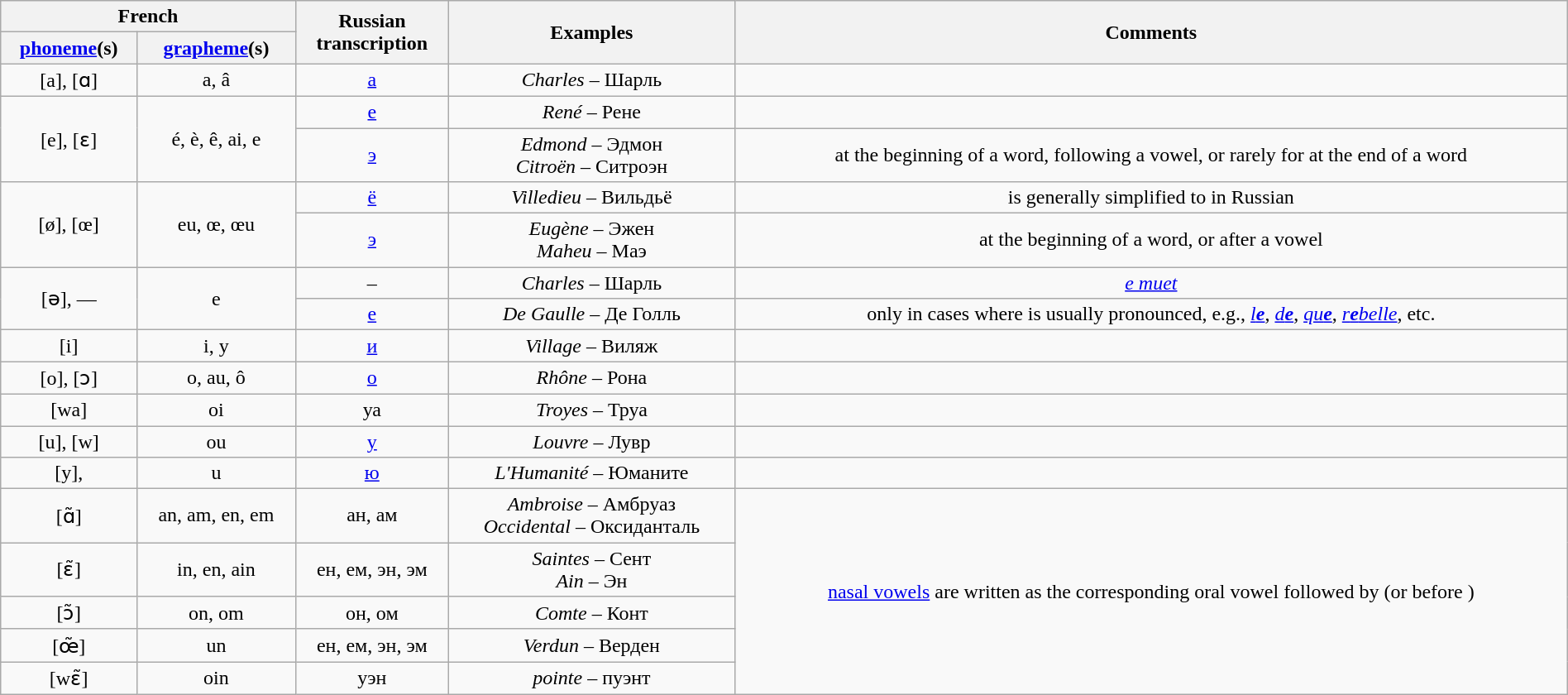<table class="wikitable" style="text-align: center; width: 100%; margin-bottom: 10px;">
<tr>
<th scope="col" colspan=2>French</th>
<th scope="col" rowspan=2>Russian<br>transcription</th>
<th scope="col" rowspan=2>Examples</th>
<th scope="col" rowspan=2>Comments</th>
</tr>
<tr>
<th scope="col"><a href='#'>phoneme</a>(s)</th>
<th scope="col"><a href='#'>grapheme</a>(s)</th>
</tr>
<tr>
<td>[a], [ɑ]</td>
<td>a, â</td>
<td><a href='#'>а</a></td>
<td><em>Charles</em> – Шарль</td>
<td></td>
</tr>
<tr>
<td rowspan="2">[e], [ɛ]</td>
<td rowspan="2">é, è, ê, ai, e</td>
<td><a href='#'>е</a></td>
<td><em>René</em> – Рене</td>
<td></td>
</tr>
<tr>
<td><a href='#'>э</a></td>
<td><em>Edmond</em> – Эдмон<br><em>Citroën</em> – Ситроэн</td>
<td>at the beginning of a word, following a vowel, or rarely for  at the end of a word</td>
</tr>
<tr>
<td rowspan="2">[ø], [œ]</td>
<td rowspan="2">eu, œ, œu</td>
<td><a href='#'>ё</a></td>
<td><em>Villedieu</em> – Вильдьё</td>
<td> is generally simplified to  in Russian</td>
</tr>
<tr>
<td><a href='#'>э</a></td>
<td><em>Eugène</em> – Эжен<br><em>Maheu</em> – Маэ</td>
<td>at the beginning of a word, or after a vowel</td>
</tr>
<tr>
<td rowspan="2">[ə], —</td>
<td rowspan="2">e</td>
<td>–</td>
<td><em>Charles</em> – Шарль</td>
<td><em><a href='#'>e muet</a></em></td>
</tr>
<tr>
<td><a href='#'>е</a></td>
<td><em>De Gaulle</em> – Де Голль</td>
<td>only in cases where  is usually pronounced, e.g., <em><a href='#'>l<strong>e</strong></a></em>, <em><a href='#'>d<strong>e</strong></a></em>, <em><a href='#'>qu<strong>e</strong></a></em>, <em><a href='#'>r<strong>e</strong>belle</a></em>, etc.</td>
</tr>
<tr>
<td>[i]</td>
<td>i, y</td>
<td><a href='#'>и</a></td>
<td><em>Village</em> – Виляж</td>
<td></td>
</tr>
<tr>
<td>[o], [ɔ]</td>
<td>o, au, ô</td>
<td><a href='#'>o</a></td>
<td><em>Rhône</em> – Рона</td>
<td></td>
</tr>
<tr>
<td>[wa]</td>
<td>oi</td>
<td>уа</td>
<td><em>Troyes</em> – Труа</td>
<td></td>
</tr>
<tr>
<td>[u], [w]</td>
<td>ou</td>
<td><a href='#'>у</a></td>
<td><em>Louvre</em> – Лувр</td>
<td></td>
</tr>
<tr>
<td>[y], </td>
<td>u</td>
<td><a href='#'>ю</a></td>
<td><em>L'Humanité</em> – Юманите</td>
<td></td>
</tr>
<tr>
<td>[ɑ̃]</td>
<td>an, am, en, em</td>
<td>ан, ам</td>
<td><em>Ambroise</em> – Амбруаз<br><em>Occidental</em> – Оксиданталь</td>
<td rowspan=5><a href='#'>nasal vowels</a> are written as the corresponding oral vowel followed by  (or  before )</td>
</tr>
<tr>
<td>[ɛ̃]</td>
<td>in, en, ain</td>
<td>ен, ем, эн, эм</td>
<td><em>Saintes</em> – Сент<br><em>Ain</em> – Эн</td>
</tr>
<tr>
<td>[ɔ̃]</td>
<td>on, om</td>
<td>он, ом</td>
<td><em>Comte</em> – Конт</td>
</tr>
<tr>
<td>[œ̃]</td>
<td>un</td>
<td>ен, ем, эн, эм</td>
<td><em>Verdun</em> – Верден</td>
</tr>
<tr>
<td>[wɛ̃]</td>
<td>oin</td>
<td>уэн</td>
<td><em>pointe</em> – пуэнт</td>
</tr>
</table>
